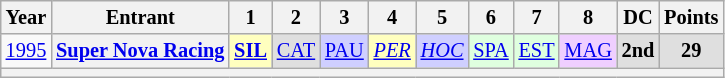<table class="wikitable" style="text-align:center; font-size:85%">
<tr>
<th>Year</th>
<th>Entrant</th>
<th>1</th>
<th>2</th>
<th>3</th>
<th>4</th>
<th>5</th>
<th>6</th>
<th>7</th>
<th>8</th>
<th>DC</th>
<th>Points</th>
</tr>
<tr>
<td><a href='#'>1995</a></td>
<th nowrap><a href='#'>Super Nova Racing</a></th>
<td style="background:#FFFFBF;"><strong><a href='#'>SIL</a></strong><br></td>
<td style="background:#DFDFDF;"><a href='#'>CAT</a><br></td>
<td style="background:#CFCFFF;"><a href='#'>PAU</a><br></td>
<td style="background:#FFFFBF;"><em><a href='#'>PER</a></em><br></td>
<td style="background:#CFCFFF;"><em><a href='#'>HOC</a></em><br></td>
<td style="background:#DFFFDF;"><a href='#'>SPA</a><br></td>
<td style="background:#DFFFDF;"><a href='#'>EST</a><br></td>
<td style="background:#EFCFFF;"><a href='#'>MAG</a><br></td>
<td style="background:#DFDFDF;"><strong>2nd</strong></td>
<td style="background:#DFDFDF;"><strong>29</strong></td>
</tr>
<tr>
<th colspan="12"></th>
</tr>
</table>
